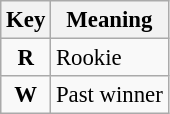<table class="wikitable" style="font-size: 95%;">
<tr>
<th>Key</th>
<th>Meaning</th>
</tr>
<tr>
<td align="center"><strong><span>R</span></strong></td>
<td>Rookie</td>
</tr>
<tr>
<td align="center"><strong><span>W</span></strong></td>
<td>Past winner</td>
</tr>
</table>
